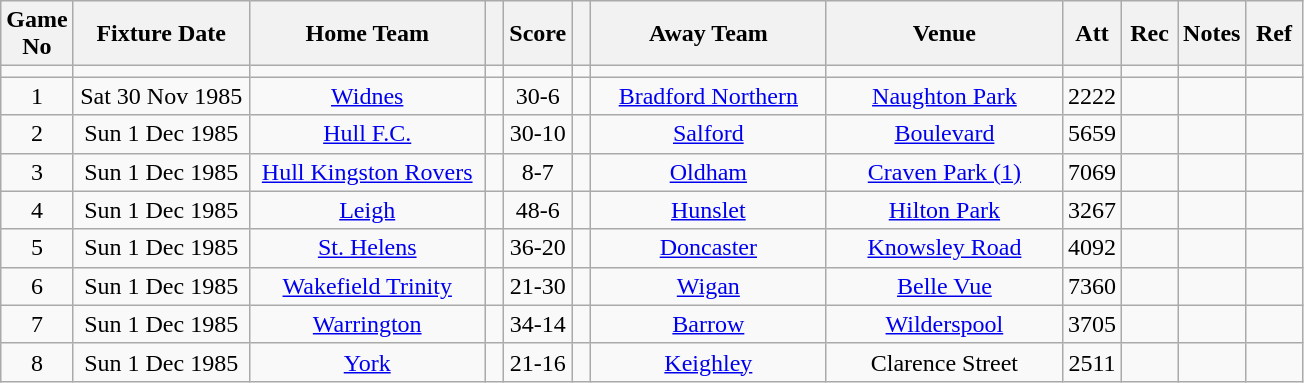<table class="wikitable" style="text-align:center;">
<tr>
<th width=10 abbr="No">Game No</th>
<th width=110 abbr="Date">Fixture Date</th>
<th width=150 abbr="Home Team">Home Team</th>
<th width=5 abbr="space"></th>
<th width=20 abbr="Score">Score</th>
<th width=5 abbr="space"></th>
<th width=150 abbr="Away Team">Away Team</th>
<th width=150 abbr="Venue">Venue</th>
<th width=30 abbr="Att">Att</th>
<th width=30 abbr="Rec">Rec</th>
<th width=20 abbr="Notes">Notes</th>
<th width=30 abbr="Ref">Ref</th>
</tr>
<tr>
<td></td>
<td></td>
<td></td>
<td></td>
<td></td>
<td></td>
<td></td>
<td></td>
<td></td>
<td></td>
<td></td>
<td></td>
</tr>
<tr>
<td>1</td>
<td>Sat 30 Nov 1985</td>
<td><a href='#'>Widnes</a></td>
<td></td>
<td>30-6</td>
<td></td>
<td><a href='#'>Bradford Northern</a></td>
<td><a href='#'>Naughton Park</a></td>
<td>2222</td>
<td></td>
<td></td>
<td></td>
</tr>
<tr>
<td>2</td>
<td>Sun 1 Dec 1985</td>
<td><a href='#'>Hull F.C.</a></td>
<td></td>
<td>30-10</td>
<td></td>
<td><a href='#'>Salford</a></td>
<td><a href='#'>Boulevard</a></td>
<td>5659</td>
<td></td>
<td></td>
<td></td>
</tr>
<tr>
<td>3</td>
<td>Sun 1 Dec 1985</td>
<td><a href='#'>Hull Kingston Rovers</a></td>
<td></td>
<td>8-7</td>
<td></td>
<td><a href='#'>Oldham</a></td>
<td><a href='#'>Craven Park (1)</a></td>
<td>7069</td>
<td></td>
<td></td>
<td></td>
</tr>
<tr>
<td>4</td>
<td>Sun 1 Dec 1985</td>
<td><a href='#'>Leigh</a></td>
<td></td>
<td>48-6</td>
<td></td>
<td><a href='#'>Hunslet</a></td>
<td><a href='#'>Hilton Park</a></td>
<td>3267</td>
<td></td>
<td></td>
<td></td>
</tr>
<tr>
<td>5</td>
<td>Sun 1 Dec 1985</td>
<td><a href='#'>St. Helens</a></td>
<td></td>
<td>36-20</td>
<td></td>
<td><a href='#'>Doncaster</a></td>
<td><a href='#'>Knowsley Road</a></td>
<td>4092</td>
<td></td>
<td></td>
<td></td>
</tr>
<tr>
<td>6</td>
<td>Sun 1 Dec 1985</td>
<td><a href='#'>Wakefield Trinity</a></td>
<td></td>
<td>21-30</td>
<td></td>
<td><a href='#'>Wigan</a></td>
<td><a href='#'>Belle Vue</a></td>
<td>7360</td>
<td></td>
<td></td>
<td></td>
</tr>
<tr>
<td>7</td>
<td>Sun 1 Dec 1985</td>
<td><a href='#'>Warrington</a></td>
<td></td>
<td>34-14</td>
<td></td>
<td><a href='#'>Barrow</a></td>
<td><a href='#'>Wilderspool</a></td>
<td>3705</td>
<td></td>
<td></td>
<td></td>
</tr>
<tr>
<td>8</td>
<td>Sun 1 Dec 1985</td>
<td><a href='#'>York</a></td>
<td></td>
<td>21-16</td>
<td></td>
<td><a href='#'>Keighley</a></td>
<td>Clarence Street</td>
<td>2511</td>
<td></td>
<td></td>
<td></td>
</tr>
</table>
